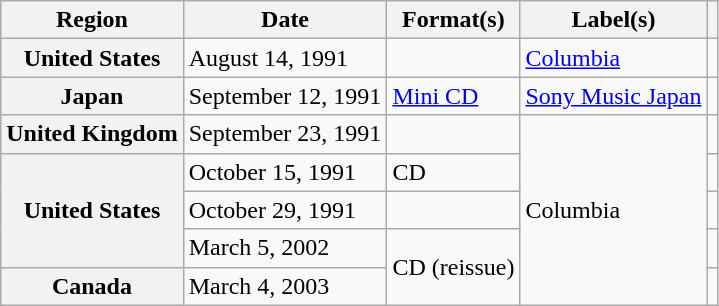<table class="wikitable plainrowheaders">
<tr>
<th scope="col">Region</th>
<th scope="col">Date</th>
<th scope="col">Format(s)</th>
<th scope="col">Label(s)</th>
<th scope="col"></th>
</tr>
<tr>
<th scope="row">United States</th>
<td>August 14, 1991</td>
<td></td>
<td><a href='#'>Columbia</a></td>
<td></td>
</tr>
<tr>
<th scope="row">Japan</th>
<td>September 12, 1991</td>
<td><a href='#'>Mini CD</a></td>
<td><a href='#'>Sony Music Japan</a></td>
<td></td>
</tr>
<tr>
<th scope="row">United Kingdom</th>
<td>September 23, 1991</td>
<td></td>
<td rowspan="5">Columbia</td>
<td></td>
</tr>
<tr>
<th scope="row" rowspan="3">United States</th>
<td>October 15, 1991</td>
<td>CD</td>
<td></td>
</tr>
<tr>
<td>October 29, 1991</td>
<td></td>
<td></td>
</tr>
<tr>
<td>March 5, 2002</td>
<td rowspan="2">CD (reissue)</td>
<td></td>
</tr>
<tr>
<th scope="row">Canada</th>
<td>March 4, 2003</td>
<td></td>
</tr>
</table>
